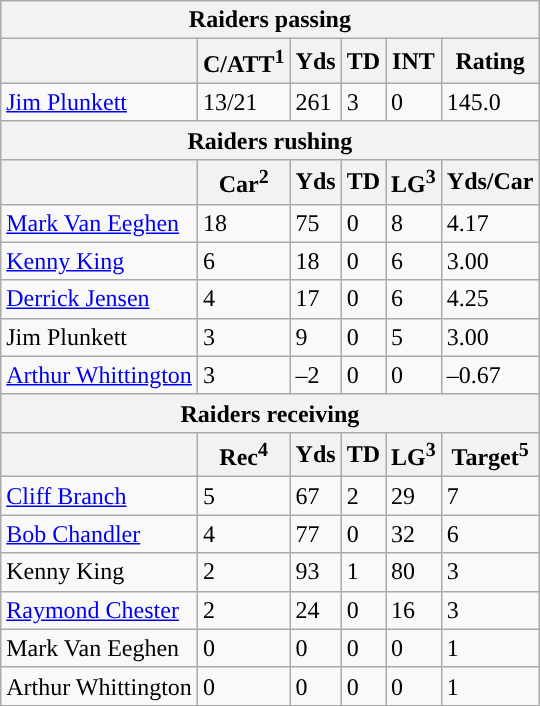<table class="wikitable">
<tr>
<th colspan=6>Raiders passing</th>
</tr>
<tr>
<th></th>
<th>C/ATT<sup>1</sup></th>
<th>Yds</th>
<th>TD</th>
<th>INT</th>
<th>Rating</th>
</tr>
<tr>
<td><a href='#'>Jim Plunkett</a></td>
<td>13/21</td>
<td>261</td>
<td>3</td>
<td>0</td>
<td>145.0</td>
</tr>
<tr>
<th colspan=6>Raiders rushing</th>
</tr>
<tr>
<th></th>
<th>Car<sup>2</sup></th>
<th>Yds</th>
<th>TD</th>
<th>LG<sup>3</sup></th>
<th>Yds/Car</th>
</tr>
<tr>
<td><a href='#'>Mark Van Eeghen</a></td>
<td>18</td>
<td>75</td>
<td>0</td>
<td>8</td>
<td>4.17</td>
</tr>
<tr>
<td><a href='#'>Kenny King</a></td>
<td>6</td>
<td>18</td>
<td>0</td>
<td>6</td>
<td>3.00</td>
</tr>
<tr>
<td><a href='#'>Derrick Jensen</a></td>
<td>4</td>
<td>17</td>
<td>0</td>
<td>6</td>
<td>4.25</td>
</tr>
<tr>
<td>Jim Plunkett</td>
<td>3</td>
<td>9</td>
<td>0</td>
<td>5</td>
<td>3.00</td>
</tr>
<tr>
<td><a href='#'>Arthur Whittington</a></td>
<td>3</td>
<td>–2</td>
<td>0</td>
<td>0</td>
<td>–0.67</td>
</tr>
<tr>
<th colspan=6>Raiders receiving</th>
</tr>
<tr>
<th></th>
<th>Rec<sup>4</sup></th>
<th>Yds</th>
<th>TD</th>
<th>LG<sup>3</sup></th>
<th>Target<sup>5</sup></th>
</tr>
<tr>
<td><a href='#'>Cliff Branch</a></td>
<td>5</td>
<td>67</td>
<td>2</td>
<td>29</td>
<td>7</td>
</tr>
<tr>
<td><a href='#'>Bob Chandler</a></td>
<td>4</td>
<td>77</td>
<td>0</td>
<td>32</td>
<td>6</td>
</tr>
<tr>
<td>Kenny King</td>
<td>2</td>
<td>93</td>
<td>1</td>
<td>80</td>
<td>3</td>
</tr>
<tr>
<td><a href='#'>Raymond Chester</a></td>
<td>2</td>
<td>24</td>
<td>0</td>
<td>16</td>
<td>3</td>
</tr>
<tr>
<td>Mark Van Eeghen</td>
<td>0</td>
<td>0</td>
<td>0</td>
<td>0</td>
<td>1</td>
</tr>
<tr>
<td>Arthur Whittington</td>
<td>0</td>
<td>0</td>
<td>0</td>
<td>0</td>
<td>1</td>
</tr>
<tr>
</tr>
</table>
